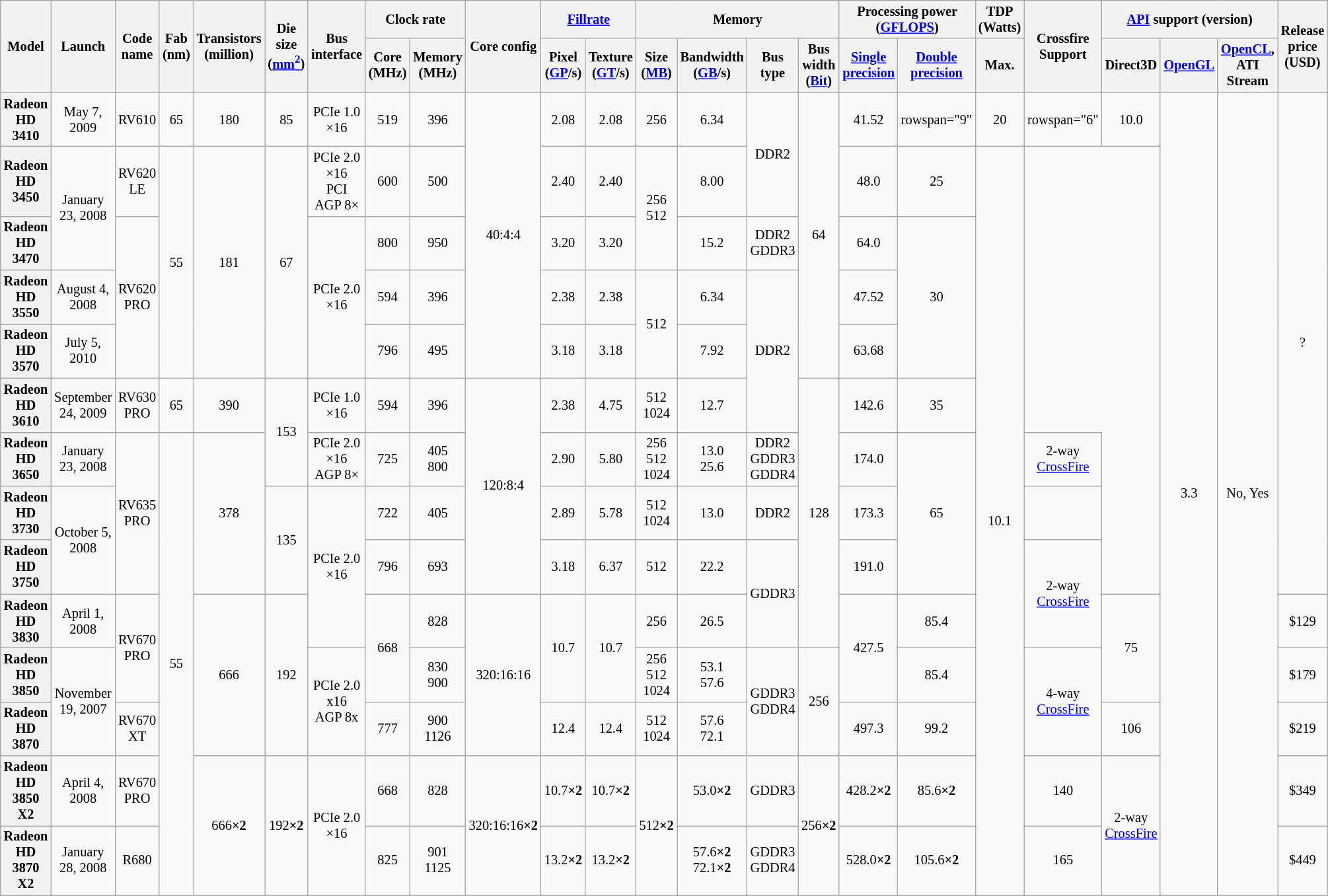<table class="mw-datatable wikitable sortable sort-under" style="font-size:85%; text-align:center;">
<tr>
<th rowspan="2">Model</th>
<th rowspan="2">Launch</th>
<th rowspan="2">Code name</th>
<th rowspan="2">Fab (nm)</th>
<th rowspan="2">Transistors (million)</th>
<th rowspan="2">Die size (<a href='#'>mm<sup>2</sup></a>)</th>
<th rowspan="2">Bus interface</th>
<th colspan="2">Clock rate</th>
<th rowspan="2">Core config</th>
<th colspan="2"><a href='#'>Fillrate</a></th>
<th colspan="4">Memory</th>
<th colspan="2">Processing power<br>(<a href='#'>GFLOPS</a>)</th>
<th>TDP (Watts)</th>
<th rowspan="2">Crossfire Support</th>
<th colspan="3"><a href='#'>API</a> support (version)</th>
<th rowspan="2">Release price (USD)</th>
</tr>
<tr>
<th>Core (MHz)</th>
<th>Memory (MHz)</th>
<th>Pixel (<a href='#'>GP</a>/s)</th>
<th>Texture (<a href='#'>GT</a>/s)</th>
<th>Size (<a href='#'>MB</a>)</th>
<th>Bandwidth (<a href='#'>GB</a>/s)</th>
<th>Bus type</th>
<th>Bus width (<a href='#'>Bit</a>)</th>
<th><a href='#'>Single precision</a></th>
<th><a href='#'>Double precision</a></th>
<th>Max.</th>
<th>Direct3D</th>
<th><a href='#'>OpenGL</a></th>
<th><a href='#'>OpenCL</a>, ATI Stream</th>
</tr>
<tr>
<th>Radeon HD 3410</th>
<td>May 7, 2009</td>
<td>RV610</td>
<td>65</td>
<td>180</td>
<td>85</td>
<td>PCIe 1.0 ×16</td>
<td>519</td>
<td>396</td>
<td rowspan="5">40:4:4</td>
<td>2.08</td>
<td>2.08</td>
<td>256</td>
<td>6.34</td>
<td rowspan="2">DDR2</td>
<td rowspan="5">64</td>
<td>41.52</td>
<td>rowspan="9" </td>
<td>20</td>
<td>rowspan="6" </td>
<td>10.0</td>
<td rowspan="14">3.3</td>
<td rowspan="14">No, Yes</td>
<td rowspan="9">?</td>
</tr>
<tr>
<th>Radeon HD 3450</th>
<td rowspan="2">January 23, 2008</td>
<td>RV620 LE</td>
<td rowspan="4">55</td>
<td rowspan="4">181</td>
<td rowspan="4">67</td>
<td>PCIe 2.0 ×16<br>PCI<br>AGP 8×</td>
<td>600</td>
<td>500</td>
<td>2.40</td>
<td>2.40</td>
<td rowspan="2">256<br>512</td>
<td>8.00</td>
<td>48.0</td>
<td>25</td>
<td rowspan="13">10.1</td>
</tr>
<tr>
<th>Radeon HD 3470</th>
<td rowspan="3">RV620 PRO</td>
<td rowspan="3">PCIe 2.0 ×16</td>
<td>800</td>
<td>950</td>
<td>3.20</td>
<td>3.20</td>
<td>15.2</td>
<td>DDR2<br>GDDR3</td>
<td>64.0</td>
<td rowspan="3">30</td>
</tr>
<tr>
<th>Radeon HD 3550</th>
<td>August 4, 2008</td>
<td>594</td>
<td>396</td>
<td>2.38</td>
<td>2.38</td>
<td rowspan="2">512</td>
<td>6.34</td>
<td rowspan="3">DDR2</td>
<td>47.52</td>
</tr>
<tr>
<th>Radeon HD 3570</th>
<td>July 5, 2010</td>
<td>796</td>
<td>495</td>
<td>3.18</td>
<td>3.18</td>
<td>7.92</td>
<td>63.68</td>
</tr>
<tr>
<th>Radeon HD 3610</th>
<td>September 24, 2009</td>
<td>RV630 PRO</td>
<td>65</td>
<td>390</td>
<td rowspan="2">153</td>
<td>PCIe 1.0 ×16</td>
<td>594</td>
<td>396</td>
<td rowspan="4">120:8:4</td>
<td>2.38</td>
<td>4.75</td>
<td>512<br>1024</td>
<td>12.7</td>
<td rowspan="5">128</td>
<td>142.6</td>
<td>35</td>
</tr>
<tr>
<th>Radeon HD 3650</th>
<td>January 23, 2008</td>
<td rowspan="3">RV635 PRO</td>
<td rowspan="8">55</td>
<td rowspan="3">378</td>
<td>PCIe 2.0 ×16<br>AGP 8×</td>
<td>725</td>
<td>405<br>800</td>
<td>2.90</td>
<td>5.80</td>
<td>256<br>512<br>1024</td>
<td>13.0<br>25.6</td>
<td>DDR2<br>GDDR3<br>GDDR4</td>
<td>174.0</td>
<td rowspan="3">65</td>
<td rowspan="1">2-way <a href='#'>CrossFire</a></td>
</tr>
<tr>
<th>Radeon HD 3730</th>
<td rowspan="2">October 5, 2008</td>
<td rowspan="2">135</td>
<td rowspan="3">PCIe 2.0 ×16</td>
<td>722</td>
<td>405</td>
<td>2.89</td>
<td>5.78</td>
<td>512<br>1024</td>
<td>13.0</td>
<td>DDR2</td>
<td>173.3</td>
<td></td>
</tr>
<tr>
<th>Radeon HD 3750</th>
<td>796</td>
<td>693</td>
<td>3.18</td>
<td>6.37</td>
<td>512</td>
<td>22.2</td>
<td rowspan="2">GDDR3</td>
<td>191.0</td>
<td rowspan="2">2-way <a href='#'>CrossFire</a></td>
</tr>
<tr>
<th>Radeon HD 3830</th>
<td>April 1, 2008</td>
<td rowspan="2">RV670 PRO</td>
<td rowspan="3">666</td>
<td rowspan="3">192</td>
<td rowspan="2">668</td>
<td>828</td>
<td rowspan="3">320:16:16</td>
<td rowspan="2">10.7</td>
<td rowspan="2">10.7</td>
<td>256</td>
<td>26.5</td>
<td rowspan="2">427.5</td>
<td>85.4</td>
<td rowspan="2">75</td>
<td>$129</td>
</tr>
<tr>
<th>Radeon HD 3850</th>
<td rowspan="2">November 19, 2007</td>
<td rowspan="2">PCIe 2.0 x16<br>AGP 8x</td>
<td>830<br>900</td>
<td>256<br>512<br>1024</td>
<td>53.1<br>57.6</td>
<td rowspan="2">GDDR3<br>GDDR4</td>
<td rowspan="2">256</td>
<td>85.4</td>
<td rowspan="2">4-way <a href='#'>CrossFire</a></td>
<td>$179</td>
</tr>
<tr>
<th>Radeon HD 3870</th>
<td>RV670 XT</td>
<td>777</td>
<td>900<br>1126</td>
<td>12.4</td>
<td>12.4</td>
<td>512<br>1024</td>
<td>57.6<br>72.1</td>
<td>497.3</td>
<td>99.2</td>
<td>106</td>
<td>$219</td>
</tr>
<tr>
<th>Radeon HD 3850 X2</th>
<td>April 4, 2008</td>
<td>RV670 PRO</td>
<td rowspan="2">666<strong>×2</strong></td>
<td rowspan="2">192<strong>×2</strong></td>
<td rowspan="2">PCIe 2.0 ×16</td>
<td>668</td>
<td>828</td>
<td rowspan="2">320:16:16<strong>×2</strong></td>
<td>10.7<strong>×2</strong></td>
<td>10.7<strong>×2</strong></td>
<td rowspan="2">512<strong>×2</strong></td>
<td>53.0<strong>×2</strong></td>
<td>GDDR3</td>
<td rowspan="2">256<strong>×2</strong></td>
<td>428.2<strong>×2</strong></td>
<td>85.6<strong>×2</strong></td>
<td>140</td>
<td rowspan="2">2-way <a href='#'>CrossFire</a></td>
<td>$349</td>
</tr>
<tr>
<th>Radeon HD 3870 X2</th>
<td>January 28, 2008</td>
<td>R680</td>
<td>825</td>
<td>901<br>1125</td>
<td>13.2<strong>×2</strong></td>
<td>13.2<strong>×2</strong></td>
<td>57.6<strong>×2</strong><br>72.1<strong>×2</strong></td>
<td>GDDR3<br>GDDR4</td>
<td>528.0<strong>×2</strong></td>
<td>105.6<strong>×2</strong></td>
<td>165</td>
<td>$449</td>
</tr>
</table>
